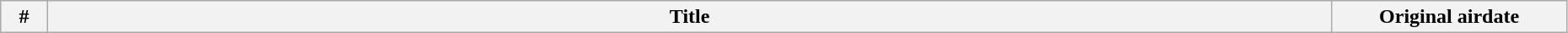<table class = "wikitable" width = "98%">
<tr>
<th bgcolor="#CCF" width="3%">#</th>
<th bgcolor="#CCF">Title</th>
<th bgcolor="#CCF" width="15%">Original airdate<br>
</th>
</tr>
</table>
